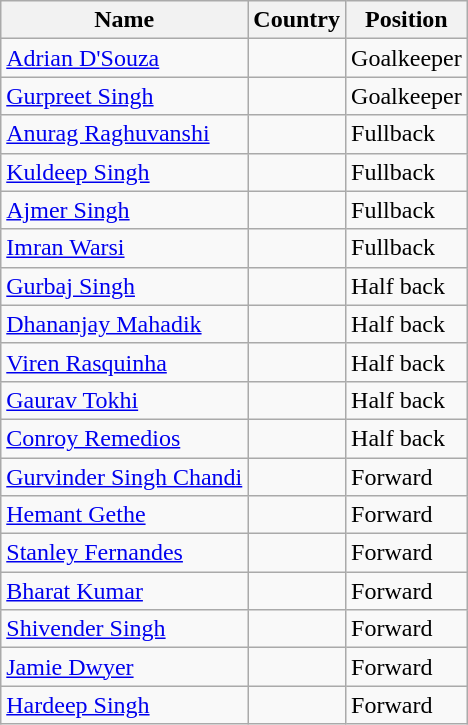<table class="wikitable" align=center>
<tr>
<th>Name</th>
<th>Country</th>
<th>Position</th>
</tr>
<tr>
<td><a href='#'>Adrian D'Souza</a></td>
<td></td>
<td>Goalkeeper</td>
</tr>
<tr>
<td><a href='#'>Gurpreet Singh</a></td>
<td></td>
<td>Goalkeeper</td>
</tr>
<tr>
<td><a href='#'>Anurag Raghuvanshi</a></td>
<td></td>
<td>Fullback</td>
</tr>
<tr>
<td><a href='#'>Kuldeep Singh</a></td>
<td></td>
<td>Fullback</td>
</tr>
<tr>
<td><a href='#'>Ajmer Singh</a></td>
<td></td>
<td>Fullback</td>
</tr>
<tr>
<td><a href='#'>Imran Warsi</a></td>
<td></td>
<td>Fullback</td>
</tr>
<tr>
<td><a href='#'>Gurbaj Singh</a></td>
<td></td>
<td>Half back</td>
</tr>
<tr>
<td><a href='#'>Dhananjay Mahadik</a></td>
<td></td>
<td>Half back</td>
</tr>
<tr>
<td><a href='#'>Viren Rasquinha</a></td>
<td></td>
<td>Half back</td>
</tr>
<tr>
<td><a href='#'>Gaurav Tokhi</a></td>
<td></td>
<td>Half back</td>
</tr>
<tr>
<td><a href='#'>Conroy Remedios</a></td>
<td></td>
<td>Half back</td>
</tr>
<tr>
<td><a href='#'>Gurvinder Singh Chandi</a></td>
<td></td>
<td>Forward</td>
</tr>
<tr>
<td><a href='#'>Hemant Gethe</a></td>
<td></td>
<td>Forward</td>
</tr>
<tr>
<td><a href='#'>Stanley Fernandes</a></td>
<td></td>
<td>Forward</td>
</tr>
<tr>
<td><a href='#'>Bharat Kumar</a></td>
<td></td>
<td>Forward</td>
</tr>
<tr>
<td><a href='#'>Shivender Singh</a></td>
<td></td>
<td>Forward</td>
</tr>
<tr>
<td><a href='#'>Jamie Dwyer</a></td>
<td></td>
<td>Forward</td>
</tr>
<tr>
<td><a href='#'>Hardeep Singh</a></td>
<td></td>
<td>Forward</td>
</tr>
</table>
